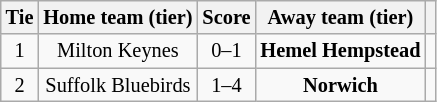<table class="wikitable" style="text-align:center; font-size:85%">
<tr>
<th>Tie</th>
<th>Home team (tier)</th>
<th>Score</th>
<th>Away team (tier)</th>
<th></th>
</tr>
<tr>
<td align="center">1</td>
<td>Milton Keynes</td>
<td align="center">0–1</td>
<td><strong>Hemel Hempstead</strong></td>
<td></td>
</tr>
<tr>
<td align="center">2</td>
<td>Suffolk Bluebirds</td>
<td align="center">1–4</td>
<td><strong>Norwich</strong></td>
<td></td>
</tr>
</table>
